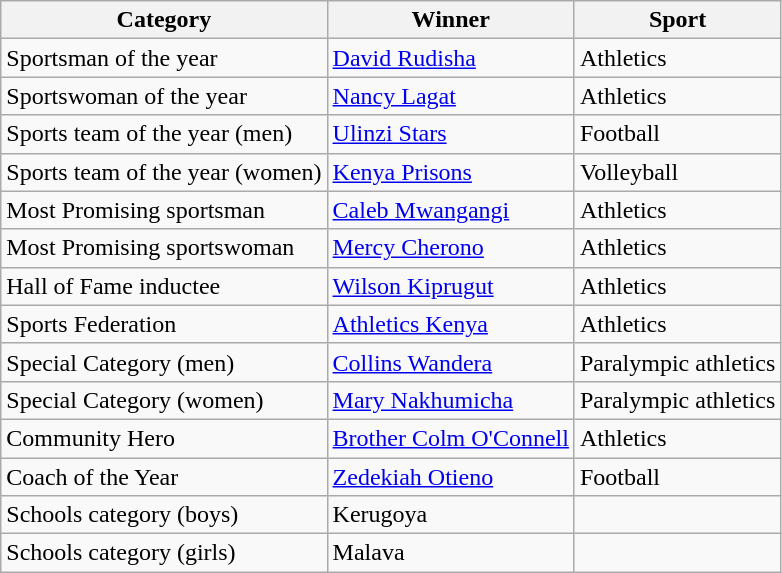<table class="wikitable">
<tr>
<th>Category</th>
<th>Winner</th>
<th>Sport</th>
</tr>
<tr>
<td>Sportsman of the year</td>
<td><a href='#'>David Rudisha</a></td>
<td>Athletics</td>
</tr>
<tr>
<td>Sportswoman of the year</td>
<td><a href='#'>Nancy Lagat</a></td>
<td>Athletics</td>
</tr>
<tr>
<td>Sports team of the year (men)</td>
<td><a href='#'>Ulinzi Stars</a></td>
<td>Football</td>
</tr>
<tr>
<td>Sports team of the year (women)</td>
<td><a href='#'>Kenya Prisons</a></td>
<td>Volleyball</td>
</tr>
<tr>
<td>Most Promising sportsman</td>
<td><a href='#'>Caleb Mwangangi</a></td>
<td>Athletics</td>
</tr>
<tr>
<td>Most Promising sportswoman</td>
<td><a href='#'>Mercy Cherono</a></td>
<td>Athletics</td>
</tr>
<tr>
<td>Hall of Fame inductee</td>
<td><a href='#'>Wilson Kiprugut</a></td>
<td>Athletics</td>
</tr>
<tr>
<td>Sports Federation</td>
<td><a href='#'>Athletics Kenya</a></td>
<td>Athletics</td>
</tr>
<tr>
<td>Special Category (men)</td>
<td><a href='#'>Collins Wandera</a></td>
<td>Paralympic athletics</td>
</tr>
<tr>
<td>Special Category (women)</td>
<td><a href='#'>Mary Nakhumicha</a></td>
<td>Paralympic athletics</td>
</tr>
<tr>
<td>Community Hero</td>
<td><a href='#'>Brother Colm O'Connell</a></td>
<td>Athletics</td>
</tr>
<tr>
<td>Coach of the Year</td>
<td><a href='#'>Zedekiah Otieno</a></td>
<td>Football</td>
</tr>
<tr>
<td>Schools category (boys)</td>
<td>Kerugoya</td>
<td></td>
</tr>
<tr>
<td>Schools category (girls)</td>
<td>Malava</td>
<td></td>
</tr>
</table>
